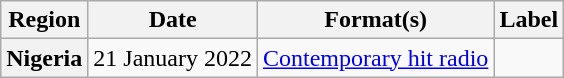<table class="wikitable plainrowheaders">
<tr>
<th scope="col">Region</th>
<th scope="col">Date</th>
<th scope="col">Format(s)</th>
<th scope="col">Label</th>
</tr>
<tr>
<th scope="row">Nigeria</th>
<td>21 January 2022</td>
<td rowspan="1"><a href='#'>Contemporary hit radio</a></td>
<td></td>
</tr>
</table>
